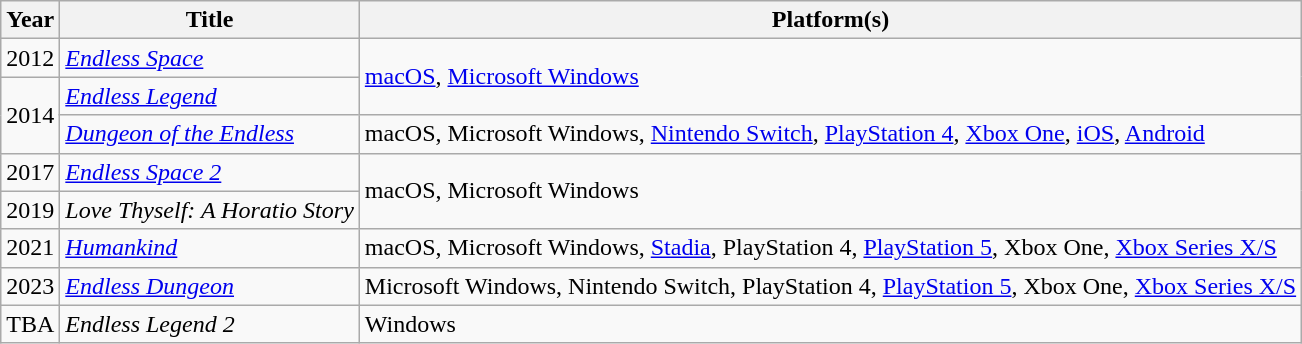<table class="wikitable sortable">
<tr>
<th>Year</th>
<th>Title</th>
<th>Platform(s)</th>
</tr>
<tr>
<td>2012</td>
<td><em><a href='#'>Endless Space</a></em></td>
<td rowspan="2"><a href='#'>macOS</a>, <a href='#'>Microsoft Windows</a></td>
</tr>
<tr>
<td rowspan="2">2014</td>
<td><em><a href='#'>Endless Legend</a></em></td>
</tr>
<tr>
<td><em><a href='#'>Dungeon of the Endless</a></em></td>
<td>macOS, Microsoft Windows, <a href='#'>Nintendo Switch</a>, <a href='#'>PlayStation 4</a>, <a href='#'>Xbox One</a>, <a href='#'>iOS</a>,  <a href='#'>Android</a></td>
</tr>
<tr>
<td>2017</td>
<td><em><a href='#'>Endless Space 2</a></em></td>
<td rowspan="2">macOS, Microsoft Windows</td>
</tr>
<tr>
<td>2019</td>
<td><em>Love Thyself: A Horatio Story</em></td>
</tr>
<tr>
<td>2021</td>
<td><em><a href='#'>Humankind</a></em></td>
<td>macOS, Microsoft Windows, <a href='#'>Stadia</a>, PlayStation 4, <a href='#'>PlayStation 5</a>, Xbox One, <a href='#'>Xbox Series X/S</a></td>
</tr>
<tr>
<td>2023</td>
<td><em><a href='#'>Endless Dungeon</a></em></td>
<td>Microsoft Windows, Nintendo Switch, PlayStation 4, <a href='#'>PlayStation 5</a>, Xbox One, <a href='#'>Xbox Series X/S</a></td>
</tr>
<tr>
<td>TBA</td>
<td><em>Endless Legend 2</em></td>
<td>Windows</td>
</tr>
</table>
